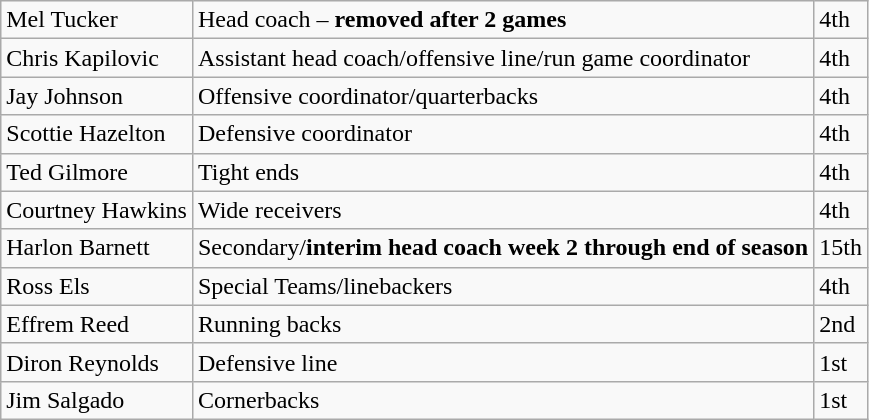<table class="wikitable">
<tr>
<td>Mel Tucker</td>
<td>Head coach – <strong>removed after 2 games</strong></td>
<td>4th</td>
</tr>
<tr>
<td>Chris Kapilovic</td>
<td>Assistant head coach/offensive line/run game coordinator</td>
<td>4th</td>
</tr>
<tr>
<td>Jay Johnson</td>
<td>Offensive coordinator/quarterbacks</td>
<td>4th</td>
</tr>
<tr>
<td>Scottie Hazelton</td>
<td>Defensive coordinator</td>
<td>4th</td>
</tr>
<tr>
<td>Ted Gilmore</td>
<td>Tight ends</td>
<td>4th</td>
</tr>
<tr>
<td>Courtney Hawkins</td>
<td>Wide receivers</td>
<td>4th</td>
</tr>
<tr>
<td>Harlon Barnett</td>
<td>Secondary/<strong>interim head coach week 2 through end of season</strong></td>
<td>15th</td>
</tr>
<tr>
<td>Ross Els</td>
<td>Special Teams/linebackers</td>
<td>4th</td>
</tr>
<tr>
<td>Effrem Reed</td>
<td>Running backs</td>
<td>2nd</td>
</tr>
<tr>
<td>Diron Reynolds</td>
<td>Defensive line</td>
<td>1st</td>
</tr>
<tr>
<td>Jim Salgado</td>
<td>Cornerbacks</td>
<td>1st</td>
</tr>
</table>
